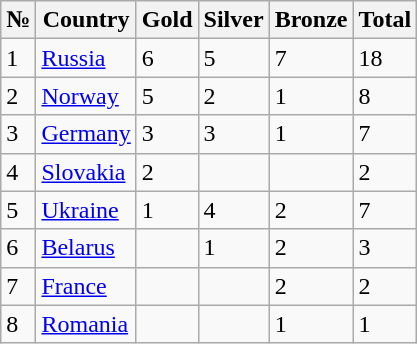<table class="wikitable">
<tr>
<th>№</th>
<th>Country</th>
<th>Gold</th>
<th>Silver</th>
<th>Bronze</th>
<th>Total</th>
</tr>
<tr>
<td>1</td>
<td> <a href='#'>Russia</a></td>
<td>6</td>
<td>5</td>
<td>7</td>
<td>18</td>
</tr>
<tr>
<td>2</td>
<td> <a href='#'>Norway</a></td>
<td>5</td>
<td>2</td>
<td>1</td>
<td>8</td>
</tr>
<tr>
<td>3</td>
<td> <a href='#'>Germany</a></td>
<td>3</td>
<td>3</td>
<td>1</td>
<td>7</td>
</tr>
<tr>
<td>4</td>
<td> <a href='#'>Slovakia</a></td>
<td>2</td>
<td></td>
<td></td>
<td>2</td>
</tr>
<tr>
<td>5</td>
<td> <a href='#'>Ukraine</a></td>
<td>1</td>
<td>4</td>
<td>2</td>
<td>7</td>
</tr>
<tr>
<td>6</td>
<td> <a href='#'>Belarus</a></td>
<td></td>
<td>1</td>
<td>2</td>
<td>3</td>
</tr>
<tr>
<td>7</td>
<td> <a href='#'>France</a></td>
<td></td>
<td></td>
<td>2</td>
<td>2</td>
</tr>
<tr>
<td>8</td>
<td> <a href='#'>Romania</a></td>
<td></td>
<td></td>
<td>1</td>
<td>1</td>
</tr>
</table>
